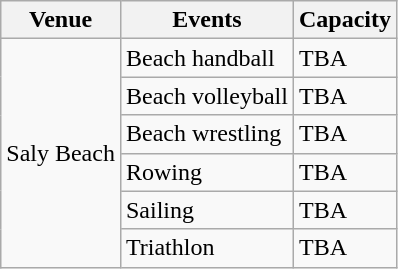<table class="wikitable sortable">
<tr>
<th>Venue</th>
<th>Events</th>
<th>Capacity</th>
</tr>
<tr>
<td rowspan=6>Saly Beach</td>
<td>Beach handball</td>
<td>TBA</td>
</tr>
<tr>
<td>Beach volleyball</td>
<td>TBA</td>
</tr>
<tr>
<td>Beach wrestling</td>
<td>TBA</td>
</tr>
<tr>
<td>Rowing</td>
<td>TBA</td>
</tr>
<tr>
<td>Sailing</td>
<td>TBA</td>
</tr>
<tr>
<td>Triathlon</td>
<td>TBA</td>
</tr>
</table>
